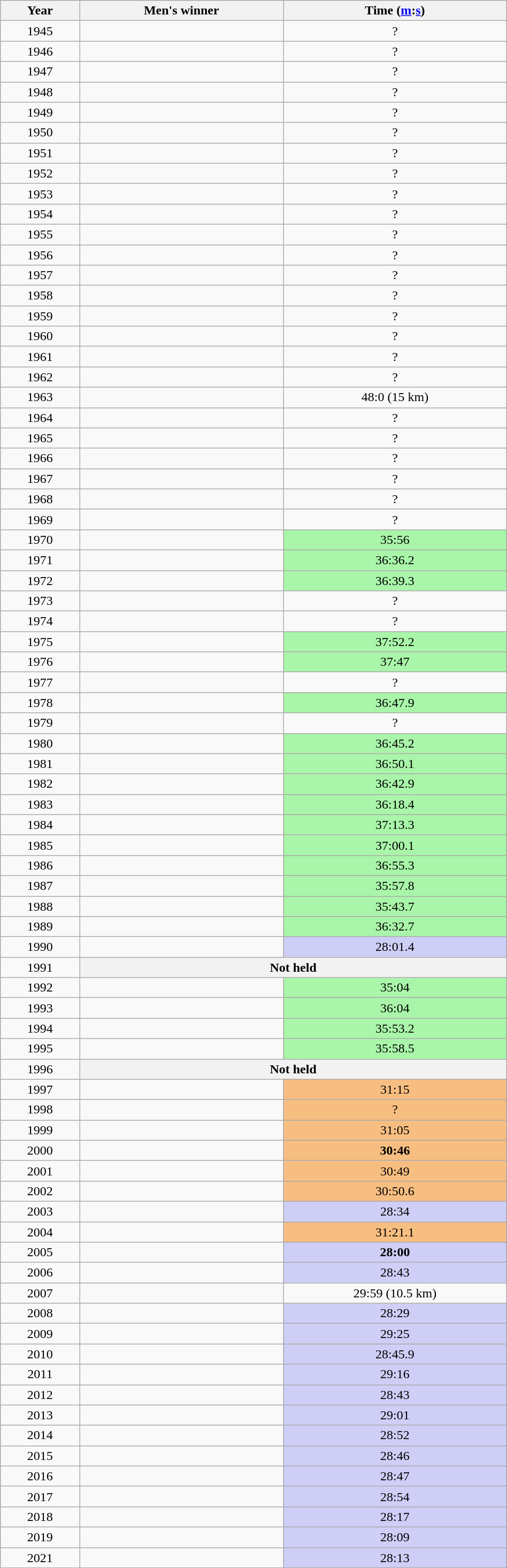<table class="wikitable sortable" style="text-align:center" width="50%">
<tr>
<th>Year</th>
<th class=unsortable>Men's winner</th>
<th>Time (<a href='#'>m</a>:<a href='#'>s</a>)</th>
</tr>
<tr>
<td>1945</td>
<td align=left></td>
<td>?</td>
</tr>
<tr>
<td>1946</td>
<td align=left></td>
<td>?</td>
</tr>
<tr>
<td>1947</td>
<td align=left></td>
<td>?</td>
</tr>
<tr>
<td>1948</td>
<td align=left></td>
<td>?</td>
</tr>
<tr>
<td>1949</td>
<td align=left></td>
<td>?</td>
</tr>
<tr>
<td>1950</td>
<td align=left></td>
<td>?</td>
</tr>
<tr>
<td>1951</td>
<td align=left></td>
<td>?</td>
</tr>
<tr>
<td>1952</td>
<td align=left></td>
<td>?</td>
</tr>
<tr>
<td>1953</td>
<td align=left></td>
<td>?</td>
</tr>
<tr>
<td>1954</td>
<td align=left></td>
<td>?</td>
</tr>
<tr>
<td>1955</td>
<td align=left></td>
<td>?</td>
</tr>
<tr>
<td>1956</td>
<td align=left></td>
<td>?</td>
</tr>
<tr>
<td>1957</td>
<td align=left></td>
<td>?</td>
</tr>
<tr>
<td>1958</td>
<td align=left></td>
<td>?</td>
</tr>
<tr>
<td>1959</td>
<td align=left></td>
<td>?</td>
</tr>
<tr>
<td>1960</td>
<td align=left></td>
<td>?</td>
</tr>
<tr>
<td>1961</td>
<td align=left></td>
<td>?</td>
</tr>
<tr>
<td>1962</td>
<td align=left></td>
<td>?</td>
</tr>
<tr>
<td>1963</td>
<td align=left></td>
<td>48:0 (15 km)</td>
</tr>
<tr>
<td>1964</td>
<td align=left></td>
<td>?</td>
</tr>
<tr>
<td>1965</td>
<td align=left></td>
<td>?</td>
</tr>
<tr>
<td>1966</td>
<td align=left></td>
<td>?</td>
</tr>
<tr>
<td>1967</td>
<td align=left></td>
<td>?</td>
</tr>
<tr>
<td>1968</td>
<td align=left></td>
<td>?</td>
</tr>
<tr>
<td>1969</td>
<td align=left></td>
<td>?</td>
</tr>
<tr>
<td>1970</td>
<td align=left></td>
<td bgcolor=#A9F5A9>35:56</td>
</tr>
<tr>
<td>1971</td>
<td align=left></td>
<td bgcolor=#A9F5A9>36:36.2</td>
</tr>
<tr>
<td>1972</td>
<td align=left></td>
<td bgcolor=#A9F5A9>36:39.3</td>
</tr>
<tr>
<td>1973</td>
<td align=left></td>
<td>?</td>
</tr>
<tr>
<td>1974</td>
<td align=left></td>
<td>?</td>
</tr>
<tr>
<td>1975</td>
<td align=left></td>
<td bgcolor=#A9F5A9>37:52.2</td>
</tr>
<tr>
<td>1976</td>
<td align=left></td>
<td bgcolor=#A9F5A9>37:47</td>
</tr>
<tr>
<td>1977</td>
<td align=left></td>
<td>?</td>
</tr>
<tr>
<td>1978</td>
<td align=left></td>
<td bgcolor=#A9F5A9>36:47.9</td>
</tr>
<tr>
<td>1979</td>
<td align=left></td>
<td>?</td>
</tr>
<tr>
<td>1980</td>
<td align=left></td>
<td bgcolor=#A9F5A9>36:45.2</td>
</tr>
<tr>
<td>1981</td>
<td align=left></td>
<td bgcolor=#A9F5A9>36:50.1</td>
</tr>
<tr>
<td>1982</td>
<td align=left></td>
<td bgcolor=#A9F5A9>36:42.9</td>
</tr>
<tr>
<td>1983</td>
<td align=left></td>
<td bgcolor=#A9F5A9>36:18.4</td>
</tr>
<tr>
<td>1984</td>
<td align=left></td>
<td bgcolor=#A9F5A9>37:13.3</td>
</tr>
<tr>
<td>1985</td>
<td align=left></td>
<td bgcolor=#A9F5A9>37:00.1</td>
</tr>
<tr>
<td>1986</td>
<td align=left></td>
<td bgcolor=#A9F5A9>36:55.3</td>
</tr>
<tr>
<td>1987</td>
<td align=left></td>
<td bgcolor=#A9F5A9>35:57.8</td>
</tr>
<tr>
<td>1988</td>
<td align=left></td>
<td bgcolor=#A9F5A9>35:43.7</td>
</tr>
<tr>
<td>1989</td>
<td align=left></td>
<td bgcolor=#A9F5A9>36:32.7</td>
</tr>
<tr>
<td>1990</td>
<td align=left></td>
<td bgcolor=#CECEF6>28:01.4</td>
</tr>
<tr>
<td>1991</td>
<th colspan=2>Not held</th>
</tr>
<tr>
<td>1992</td>
<td align=left></td>
<td bgcolor=#A9F5A9>35:04</td>
</tr>
<tr>
<td>1993</td>
<td align=left></td>
<td bgcolor=#A9F5A9>36:04</td>
</tr>
<tr>
<td>1994</td>
<td align=left></td>
<td bgcolor=#A9F5A9>35:53.2</td>
</tr>
<tr>
<td>1995</td>
<td align=left></td>
<td bgcolor=#A9F5A9>35:58.5</td>
</tr>
<tr>
<td>1996</td>
<th colspan=2>Not held</th>
</tr>
<tr>
<td>1997</td>
<td align=left></td>
<td bgcolor=#F7BE81>31:15</td>
</tr>
<tr>
<td>1998</td>
<td align=left></td>
<td bgcolor=#F7BE81>?</td>
</tr>
<tr>
<td>1999</td>
<td align=left></td>
<td bgcolor=#F7BE81>31:05</td>
</tr>
<tr>
<td>2000</td>
<td align=left></td>
<td bgcolor=#F7BE81><strong>30:46</strong></td>
</tr>
<tr>
<td>2001</td>
<td align=left></td>
<td bgcolor=#F7BE81>30:49</td>
</tr>
<tr>
<td>2002</td>
<td align=left></td>
<td bgcolor=#F7BE81>30:50.6</td>
</tr>
<tr>
<td>2003</td>
<td align=left></td>
<td bgcolor=#CECEF6>28:34</td>
</tr>
<tr>
<td>2004</td>
<td align=left></td>
<td bgcolor=#F7BE81>31:21.1</td>
</tr>
<tr>
<td>2005</td>
<td align=left></td>
<td bgcolor=#CECEF6><strong>28:00</strong></td>
</tr>
<tr>
<td>2006</td>
<td align=left></td>
<td bgcolor=#CECEF6>28:43</td>
</tr>
<tr>
<td>2007</td>
<td align=left></td>
<td>29:59 (10.5 km)</td>
</tr>
<tr>
<td>2008</td>
<td align=left></td>
<td bgcolor=#CECEF6>28:29</td>
</tr>
<tr>
<td>2009</td>
<td align=left></td>
<td bgcolor=#CECEF6>29:25</td>
</tr>
<tr>
<td>2010</td>
<td align=left></td>
<td bgcolor=#CECEF6>28:45.9</td>
</tr>
<tr>
<td>2011</td>
<td align=left></td>
<td bgcolor=#CECEF6>29:16</td>
</tr>
<tr>
<td>2012</td>
<td align=left></td>
<td bgcolor=#CECEF6>28:43</td>
</tr>
<tr>
<td>2013</td>
<td align=left></td>
<td bgcolor=#CECEF6>29:01</td>
</tr>
<tr>
<td>2014</td>
<td align=left></td>
<td bgcolor=#CECEF6>28:52</td>
</tr>
<tr>
<td>2015</td>
<td align=left></td>
<td bgcolor=#CECEF6>28:46</td>
</tr>
<tr>
<td>2016</td>
<td align=left></td>
<td bgcolor=#CECEF6>28:47</td>
</tr>
<tr>
<td>2017</td>
<td align=left></td>
<td bgcolor=#CECEF6>28:54</td>
</tr>
<tr>
<td>2018</td>
<td align=left></td>
<td bgcolor=#CECEF6>28:17</td>
</tr>
<tr>
<td>2019</td>
<td align=left></td>
<td bgcolor=#CECEF6>28:09</td>
</tr>
<tr>
<td>2021</td>
<td align=left></td>
<td bgcolor=#CECEF6>28:13</td>
</tr>
</table>
